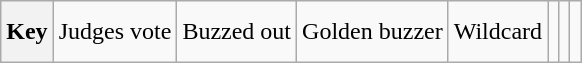<table class="wikitable" style="height:2.6em">
<tr>
<th>Key</th>
<td> Judges vote</td>
<td> Buzzed out</td>
<td> Golden buzzer</td>
<td> Wildcard</td>
<td></td>
<td></td>
<td></td>
</tr>
</table>
